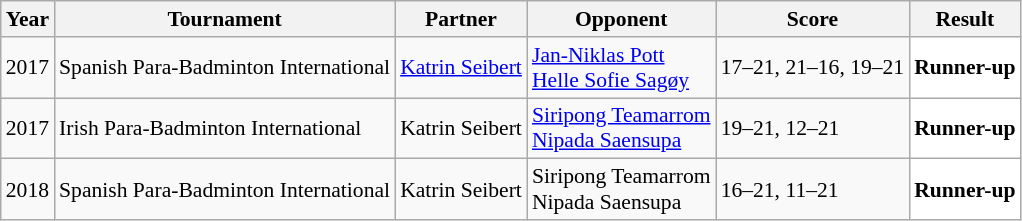<table class="sortable wikitable" style="font-size: 90%;">
<tr>
<th>Year</th>
<th>Tournament</th>
<th>Partner</th>
<th>Opponent</th>
<th>Score</th>
<th>Result</th>
</tr>
<tr>
<td align="center">2017</td>
<td align="left">Spanish Para-Badminton International</td>
<td> <a href='#'>Katrin Seibert</a></td>
<td align="left"> <a href='#'>Jan-Niklas Pott</a><br> <a href='#'>Helle Sofie Sagøy</a></td>
<td align="left">17–21, 21–16, 19–21</td>
<td style="text-align:left; background:white"> <strong>Runner-up</strong></td>
</tr>
<tr>
<td align="center">2017</td>
<td align="left">Irish Para-Badminton International</td>
<td> Katrin Seibert</td>
<td align="left"> <a href='#'>Siripong Teamarrom</a><br> <a href='#'>Nipada Saensupa</a></td>
<td align="left">19–21, 12–21</td>
<td style="text-align:left; background:white"> <strong>Runner-up</strong></td>
</tr>
<tr>
<td align="center">2018</td>
<td align="left">Spanish Para-Badminton International</td>
<td> Katrin Seibert</td>
<td align="left"> Siripong Teamarrom<br> Nipada Saensupa</td>
<td align="left">16–21, 11–21</td>
<td style="text-align:left; background:white"> <strong>Runner-up</strong></td>
</tr>
</table>
